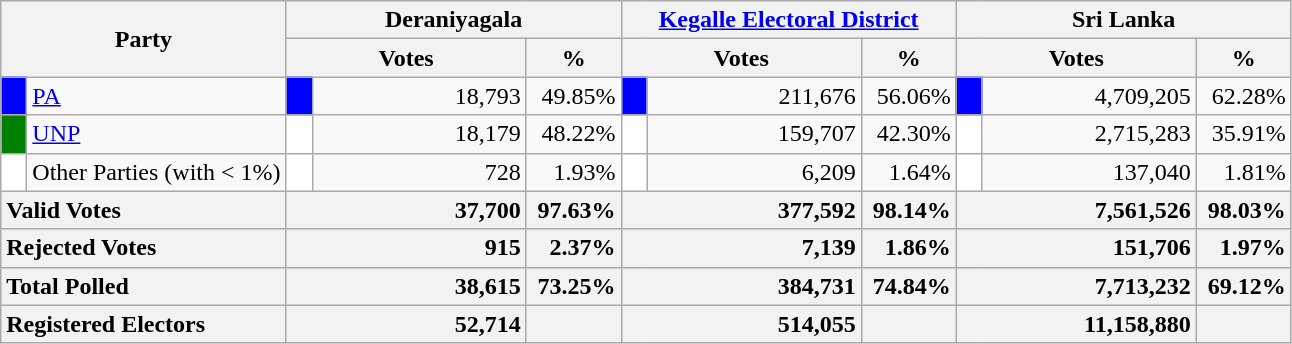<table class="wikitable">
<tr>
<th colspan="2" width="144px"rowspan="2">Party</th>
<th colspan="3" width="216px">Deraniyagala</th>
<th colspan="3" width="216px"><a href='#'>Kegalle Electoral District</a></th>
<th colspan="3" width="216px">Sri Lanka</th>
</tr>
<tr>
<th colspan="2" width="144px">Votes</th>
<th>%</th>
<th colspan="2" width="144px">Votes</th>
<th>%</th>
<th colspan="2" width="144px">Votes</th>
<th>%</th>
</tr>
<tr>
<td style="background-color:blue;" width="10px"></td>
<td style="text-align:left;"><a href='#'>PA</a></td>
<td style="background-color:blue;" width="10px"></td>
<td style="text-align:right;">18,793</td>
<td style="text-align:right;">49.85%</td>
<td style="background-color:blue;" width="10px"></td>
<td style="text-align:right;">211,676</td>
<td style="text-align:right;">56.06%</td>
<td style="background-color:blue;" width="10px"></td>
<td style="text-align:right;">4,709,205</td>
<td style="text-align:right;">62.28%</td>
</tr>
<tr>
<td style="background-color:green;" width="10px"></td>
<td style="text-align:left;"><a href='#'>UNP</a></td>
<td style="background-color:white;" width="10px"></td>
<td style="text-align:right;">18,179</td>
<td style="text-align:right;">48.22%</td>
<td style="background-color:white;" width="10px"></td>
<td style="text-align:right;">159,707</td>
<td style="text-align:right;">42.30%</td>
<td style="background-color:white;" width="10px"></td>
<td style="text-align:right;">2,715,283</td>
<td style="text-align:right;">35.91%</td>
</tr>
<tr>
<td style="background-color:white;" width="10px"></td>
<td style="text-align:left;">Other Parties (with < 1%)</td>
<td style="background-color:white;" width="10px"></td>
<td style="text-align:right;">728</td>
<td style="text-align:right;">1.93%</td>
<td style="background-color:white;" width="10px"></td>
<td style="text-align:right;">6,209</td>
<td style="text-align:right;">1.64%</td>
<td style="background-color:white;" width="10px"></td>
<td style="text-align:right;">137,040</td>
<td style="text-align:right;">1.81%</td>
</tr>
<tr>
<th colspan="2" width="144px"style="text-align:left;">Valid Votes</th>
<th style="text-align:right;"colspan="2" width="144px">37,700</th>
<th style="text-align:right;">97.63%</th>
<th style="text-align:right;"colspan="2" width="144px">377,592</th>
<th style="text-align:right;">98.14%</th>
<th style="text-align:right;"colspan="2" width="144px">7,561,526</th>
<th style="text-align:right;">98.03%</th>
</tr>
<tr>
<th colspan="2" width="144px"style="text-align:left;">Rejected Votes</th>
<th style="text-align:right;"colspan="2" width="144px">915</th>
<th style="text-align:right;">2.37%</th>
<th style="text-align:right;"colspan="2" width="144px">7,139</th>
<th style="text-align:right;">1.86%</th>
<th style="text-align:right;"colspan="2" width="144px">151,706</th>
<th style="text-align:right;">1.97%</th>
</tr>
<tr>
<th colspan="2" width="144px"style="text-align:left;">Total Polled</th>
<th style="text-align:right;"colspan="2" width="144px">38,615</th>
<th style="text-align:right;">73.25%</th>
<th style="text-align:right;"colspan="2" width="144px">384,731</th>
<th style="text-align:right;">74.84%</th>
<th style="text-align:right;"colspan="2" width="144px">7,713,232</th>
<th style="text-align:right;">69.12%</th>
</tr>
<tr>
<th colspan="2" width="144px"style="text-align:left;">Registered Electors</th>
<th style="text-align:right;"colspan="2" width="144px">52,714</th>
<th></th>
<th style="text-align:right;"colspan="2" width="144px">514,055</th>
<th></th>
<th style="text-align:right;"colspan="2" width="144px">11,158,880</th>
<th></th>
</tr>
</table>
